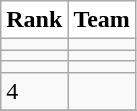<table class="wikitable collapsible">
<tr>
<th style="background:white;">Rank</th>
<th style="background:white;">Team</th>
</tr>
<tr>
<td></td>
<td></td>
</tr>
<tr>
<td></td>
<td></td>
</tr>
<tr>
<td></td>
<td></td>
</tr>
<tr>
<td>4</td>
<td></td>
</tr>
<tr>
</tr>
</table>
